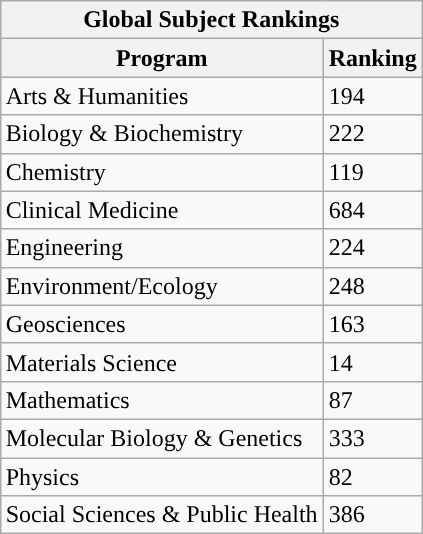<table class="wikitable sortable collapsible collapsed" style="float:right" "text-align:center">
<tr>
<th colspan=4>Global Subject Rankings</th>
</tr>
<tr>
<th>Program</th>
<th>Ranking</th>
</tr>
<tr>
<td>Arts & Humanities</td>
<td>194</td>
</tr>
<tr>
<td>Biology & Biochemistry</td>
<td>222</td>
</tr>
<tr>
<td>Chemistry</td>
<td>119</td>
</tr>
<tr>
<td>Clinical Medicine</td>
<td>684</td>
</tr>
<tr>
<td>Engineering</td>
<td>224</td>
</tr>
<tr>
<td>Environment/Ecology</td>
<td>248</td>
</tr>
<tr>
<td>Geosciences</td>
<td>163</td>
</tr>
<tr>
<td>Materials Science</td>
<td>14</td>
</tr>
<tr>
<td>Mathematics</td>
<td>87</td>
</tr>
<tr>
<td>Molecular Biology & Genetics</td>
<td>333</td>
</tr>
<tr>
<td>Physics</td>
<td>82</td>
</tr>
<tr>
<td>Social Sciences & Public Health</td>
<td>386</td>
</tr>
</table>
